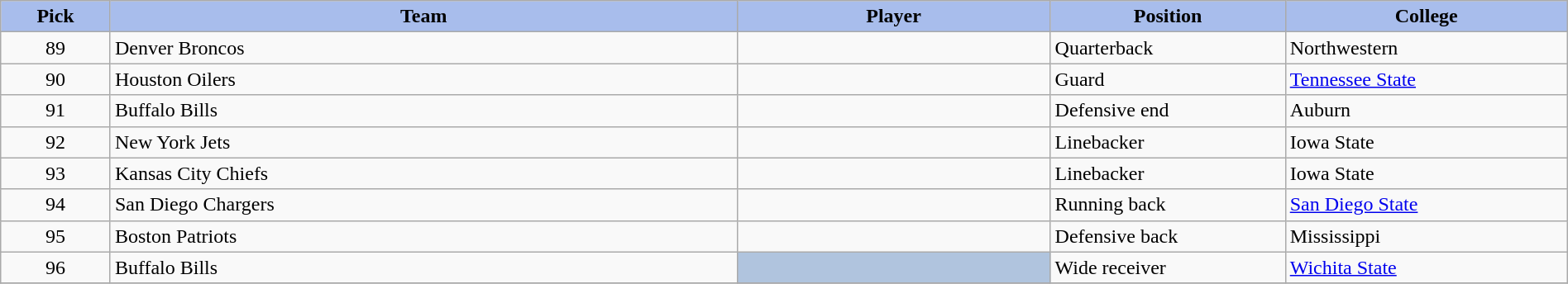<table class="wikitable sortable sortable" style="width: 100%">
<tr>
<th style="background:#A8BDEC;" width=7%>Pick</th>
<th style="background:#A8BDEC;" width=40%>Team</th>
<th style="background:#A8BDEC;" width=20%>Player</th>
<th style="background:#A8BDEC;" width=15%>Position</th>
<th style="background:#A8BDEC;" width=20%>College</th>
</tr>
<tr>
<td align=center>89</td>
<td>Denver Broncos</td>
<td></td>
<td>Quarterback</td>
<td>Northwestern</td>
</tr>
<tr>
<td align=center>90</td>
<td>Houston Oilers</td>
<td></td>
<td>Guard</td>
<td><a href='#'>Tennessee State</a></td>
</tr>
<tr>
<td align=center>91</td>
<td>Buffalo Bills </td>
<td></td>
<td>Defensive end</td>
<td>Auburn</td>
</tr>
<tr>
<td align=center>92</td>
<td>New York Jets</td>
<td></td>
<td>Linebacker</td>
<td>Iowa State</td>
</tr>
<tr>
<td align=center>93</td>
<td>Kansas City Chiefs</td>
<td></td>
<td>Linebacker</td>
<td>Iowa State</td>
</tr>
<tr>
<td align=center>94</td>
<td>San Diego Chargers</td>
<td></td>
<td>Running back</td>
<td><a href='#'>San Diego State</a></td>
</tr>
<tr>
<td align=center>95</td>
<td>Boston Patriots</td>
<td></td>
<td>Defensive back</td>
<td>Mississippi</td>
</tr>
<tr>
<td align=center>96</td>
<td>Buffalo Bills</td>
<td bgcolor="lightsteelblue"></td>
<td>Wide receiver</td>
<td><a href='#'>Wichita State</a></td>
</tr>
<tr>
</tr>
</table>
